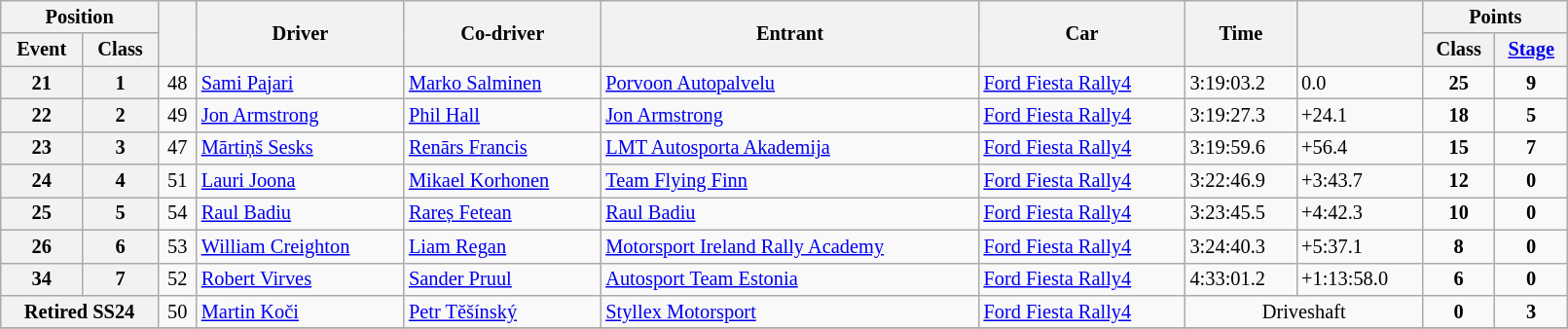<table class="wikitable" width=85% style="font-size: 85%;">
<tr>
<th colspan="2">Position</th>
<th rowspan="2"></th>
<th rowspan="2">Driver</th>
<th rowspan="2">Co-driver</th>
<th rowspan="2">Entrant</th>
<th rowspan="2">Car</th>
<th rowspan="2">Time</th>
<th rowspan="2"></th>
<th colspan="2">Points</th>
</tr>
<tr>
<th>Event</th>
<th>Class</th>
<th>Class</th>
<th><a href='#'>Stage</a></th>
</tr>
<tr>
<th>21</th>
<th>1</th>
<td align="center">48</td>
<td><a href='#'>Sami Pajari</a></td>
<td><a href='#'>Marko Salminen</a></td>
<td><a href='#'>Porvoon Autopalvelu</a></td>
<td><a href='#'>Ford Fiesta Rally4</a></td>
<td>3:19:03.2</td>
<td>0.0</td>
<td align="center"><strong>25</strong></td>
<td align="center"><strong>9</strong></td>
</tr>
<tr>
<th>22</th>
<th>2</th>
<td align="center">49</td>
<td><a href='#'>Jon Armstrong</a></td>
<td><a href='#'>Phil Hall</a></td>
<td><a href='#'>Jon Armstrong</a></td>
<td><a href='#'>Ford Fiesta Rally4</a></td>
<td>3:19:27.3</td>
<td>+24.1</td>
<td align="center"><strong>18</strong></td>
<td align="center"><strong>5</strong></td>
</tr>
<tr>
<th>23</th>
<th>3</th>
<td align="center">47</td>
<td><a href='#'>Mārtiņš Sesks</a></td>
<td><a href='#'>Renārs Francis</a></td>
<td><a href='#'>LMT Autosporta Akademija</a></td>
<td><a href='#'>Ford Fiesta Rally4</a></td>
<td>3:19:59.6</td>
<td>+56.4</td>
<td align="center"><strong>15</strong></td>
<td align="center"><strong>7</strong></td>
</tr>
<tr>
<th>24</th>
<th>4</th>
<td align="center">51</td>
<td><a href='#'>Lauri Joona</a></td>
<td><a href='#'>Mikael Korhonen</a></td>
<td><a href='#'>Team Flying Finn</a></td>
<td><a href='#'>Ford Fiesta Rally4</a></td>
<td>3:22:46.9</td>
<td>+3:43.7</td>
<td align="center"><strong>12</strong></td>
<td align="center"><strong>0</strong></td>
</tr>
<tr>
<th>25</th>
<th>5</th>
<td align="center">54</td>
<td><a href='#'>Raul Badiu</a></td>
<td><a href='#'>Rareș Fetean</a></td>
<td><a href='#'>Raul Badiu</a></td>
<td><a href='#'>Ford Fiesta Rally4</a></td>
<td>3:23:45.5</td>
<td>+4:42.3</td>
<td align="center"><strong>10</strong></td>
<td align="center"><strong>0</strong></td>
</tr>
<tr>
<th>26</th>
<th>6</th>
<td align="center">53</td>
<td><a href='#'>William Creighton</a></td>
<td><a href='#'>Liam Regan</a></td>
<td><a href='#'>Motorsport Ireland Rally Academy</a></td>
<td><a href='#'>Ford Fiesta Rally4</a></td>
<td>3:24:40.3</td>
<td>+5:37.1</td>
<td align="center"><strong>8</strong></td>
<td align="center"><strong>0</strong></td>
</tr>
<tr>
<th>34</th>
<th>7</th>
<td align="center">52</td>
<td><a href='#'>Robert Virves</a></td>
<td><a href='#'>Sander Pruul</a></td>
<td><a href='#'>Autosport Team Estonia</a></td>
<td><a href='#'>Ford Fiesta Rally4</a></td>
<td>4:33:01.2</td>
<td>+1:13:58.0</td>
<td align="center"><strong>6</strong></td>
<td align="center"><strong>0</strong></td>
</tr>
<tr>
<th colspan="2">Retired SS24</th>
<td align="center">50</td>
<td><a href='#'>Martin Koči</a></td>
<td><a href='#'>Petr Těšínský</a></td>
<td><a href='#'>Styllex Motorsport</a></td>
<td><a href='#'>Ford Fiesta Rally4</a></td>
<td colspan="2" align="center">Driveshaft</td>
<td align="center"><strong>0</strong></td>
<td align="center"><strong>3</strong></td>
</tr>
<tr>
</tr>
</table>
